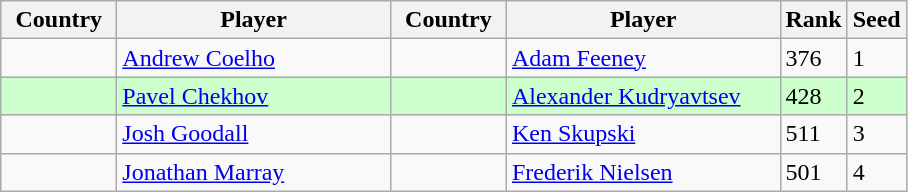<table class="sortable wikitable">
<tr>
<th width="70">Country</th>
<th width="175">Player</th>
<th width="70">Country</th>
<th width="175">Player</th>
<th>Rank</th>
<th>Seed</th>
</tr>
<tr>
<td></td>
<td><a href='#'>Andrew Coelho</a></td>
<td></td>
<td><a href='#'>Adam Feeney</a></td>
<td>376</td>
<td>1</td>
</tr>
<tr style="background:#cfc;">
<td></td>
<td><a href='#'>Pavel Chekhov</a></td>
<td></td>
<td><a href='#'>Alexander Kudryavtsev</a></td>
<td>428</td>
<td>2</td>
</tr>
<tr>
<td></td>
<td><a href='#'>Josh Goodall</a></td>
<td></td>
<td><a href='#'>Ken Skupski</a></td>
<td>511</td>
<td>3</td>
</tr>
<tr>
<td></td>
<td><a href='#'>Jonathan Marray</a></td>
<td></td>
<td><a href='#'>Frederik Nielsen</a></td>
<td>501</td>
<td>4</td>
</tr>
</table>
